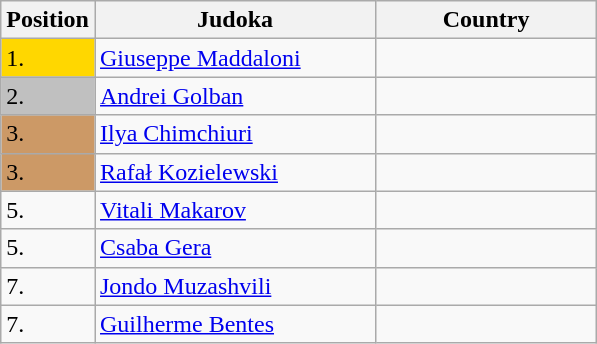<table class=wikitable>
<tr>
<th>Position</th>
<th width=180>Judoka</th>
<th width=140>Country</th>
</tr>
<tr>
<td bgcolor=gold>1.</td>
<td><a href='#'>Giuseppe Maddaloni</a></td>
<td></td>
</tr>
<tr>
<td bgcolor=silver>2.</td>
<td><a href='#'>Andrei Golban</a></td>
<td></td>
</tr>
<tr>
<td bgcolor=CC9966>3.</td>
<td><a href='#'>Ilya Chimchiuri</a></td>
<td></td>
</tr>
<tr>
<td bgcolor=CC9966>3.</td>
<td><a href='#'>Rafał Kozielewski</a></td>
<td></td>
</tr>
<tr>
<td>5.</td>
<td><a href='#'>Vitali Makarov</a></td>
<td></td>
</tr>
<tr>
<td>5.</td>
<td><a href='#'>Csaba Gera</a></td>
<td></td>
</tr>
<tr>
<td>7.</td>
<td><a href='#'>Jondo Muzashvili</a></td>
<td></td>
</tr>
<tr>
<td>7.</td>
<td><a href='#'>Guilherme Bentes</a></td>
<td></td>
</tr>
</table>
